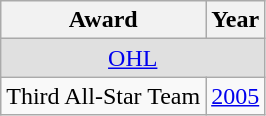<table class="wikitable">
<tr>
<th>Award</th>
<th>Year</th>
</tr>
<tr ALIGN="center" bgcolor="#e0e0e0">
<td colspan="3"><a href='#'>OHL</a></td>
</tr>
<tr>
<td>Third All-Star Team</td>
<td><a href='#'>2005</a></td>
</tr>
</table>
